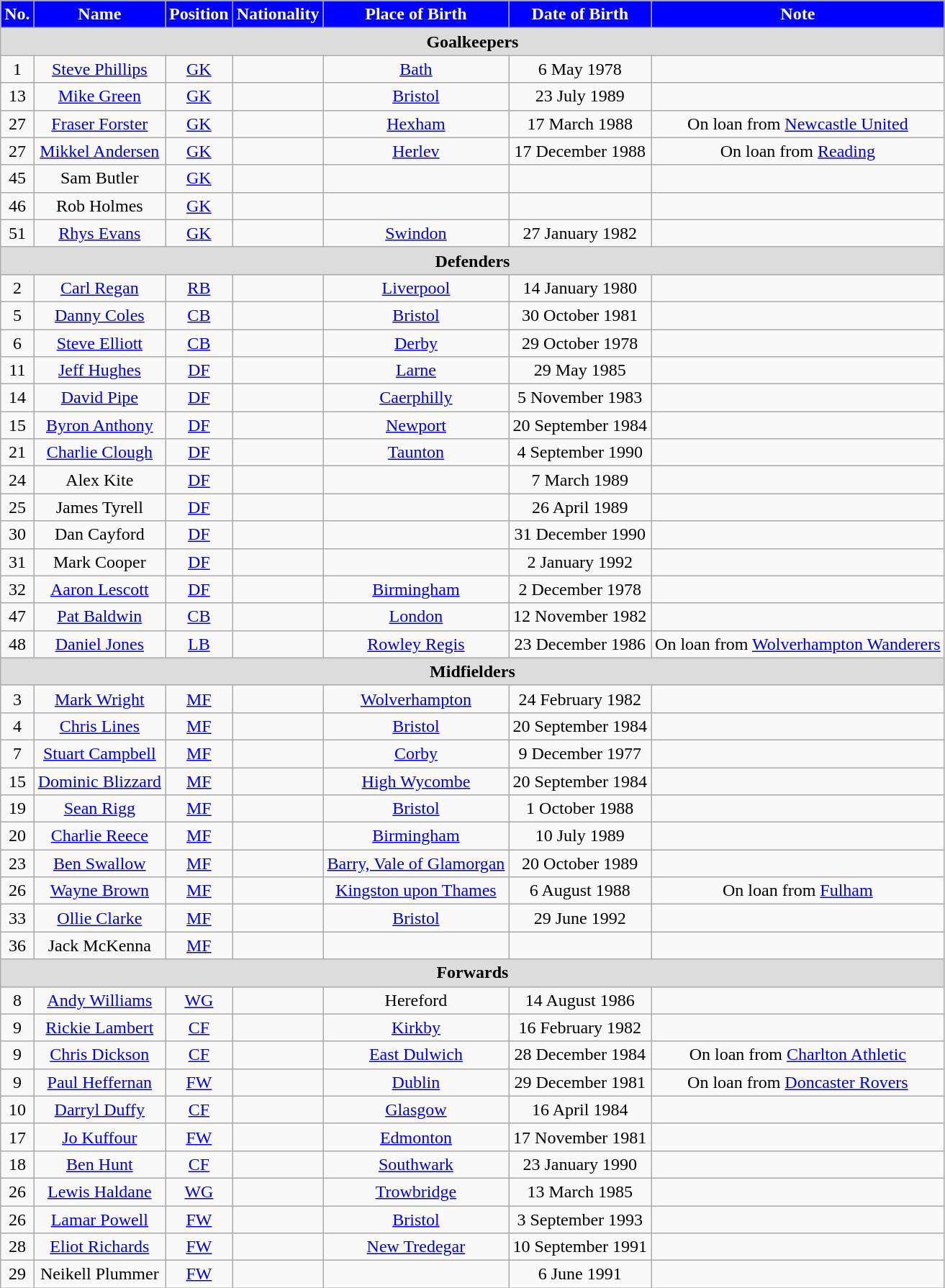<table class="wikitable" style="text-align:center;">
<tr>
<th style="background:blue; color:#fff; text-align:center;">No.</th>
<th style="background:blue; color:#fff; text-align:center;">Name</th>
<th style="background:blue; color:#fff; text-align:center;">Position</th>
<th style="background:blue; color:#fff; text-align:center;">Nationality</th>
<th style="background:blue; color:#fff; text-align:center;">Place of Birth</th>
<th style="background:blue; color:#fff; text-align:center;">Date of Birth</th>
<th style="background:blue; color:#fff; text-align:center;">Note</th>
</tr>
<tr>
<th colspan="7" style="background:#dcdcdc; text-align:center;">Goalkeepers</th>
</tr>
<tr>
<td>1</td>
<td><a href='#'>Steve Phillips</a></td>
<td><a href='#'>GK</a></td>
<td></td>
<td><a href='#'>Bath</a></td>
<td>6 May 1978</td>
<td></td>
</tr>
<tr>
<td>13</td>
<td><a href='#'>Mike Green</a></td>
<td><a href='#'>GK</a></td>
<td></td>
<td><a href='#'>Bristol</a></td>
<td>23 July 1989</td>
<td></td>
</tr>
<tr>
<td>27</td>
<td><a href='#'>Fraser Forster</a></td>
<td><a href='#'>GK</a></td>
<td></td>
<td><a href='#'>Hexham</a></td>
<td>17 March 1988</td>
<td>On loan from <a href='#'>Newcastle United</a></td>
</tr>
<tr>
<td>27</td>
<td><a href='#'>Mikkel Andersen</a></td>
<td><a href='#'>GK</a></td>
<td></td>
<td><a href='#'>Herlev</a></td>
<td>17 December 1988</td>
<td>On loan from <a href='#'>Reading</a></td>
</tr>
<tr>
<td>45</td>
<td>Sam Butler</td>
<td><a href='#'>GK</a></td>
<td></td>
<td></td>
<td></td>
<td></td>
</tr>
<tr>
<td>46</td>
<td>Rob Holmes</td>
<td><a href='#'>GK</a></td>
<td></td>
<td></td>
<td></td>
<td></td>
</tr>
<tr>
<td>51</td>
<td><a href='#'>Rhys Evans</a></td>
<td><a href='#'>GK</a></td>
<td></td>
<td><a href='#'>Swindon</a></td>
<td>27 January 1982</td>
<td></td>
</tr>
<tr>
<th colspan="7" style="background:#dcdcdc; text-align:center;">Defenders</th>
</tr>
<tr>
<td>2</td>
<td><a href='#'>Carl Regan</a></td>
<td><a href='#'>RB</a></td>
<td></td>
<td><a href='#'>Liverpool</a></td>
<td>14 January 1980</td>
<td></td>
</tr>
<tr>
<td>5</td>
<td><a href='#'>Danny Coles</a></td>
<td><a href='#'>CB</a></td>
<td></td>
<td><a href='#'>Bristol</a></td>
<td>30 October 1981</td>
<td></td>
</tr>
<tr>
<td>6</td>
<td><a href='#'>Steve Elliott</a></td>
<td><a href='#'>CB</a></td>
<td></td>
<td><a href='#'>Derby</a></td>
<td>29 October 1978</td>
<td></td>
</tr>
<tr>
<td>11</td>
<td><a href='#'>Jeff Hughes</a></td>
<td><a href='#'>DF</a></td>
<td></td>
<td><a href='#'>Larne</a></td>
<td>29 May 1985</td>
<td></td>
</tr>
<tr>
<td>14</td>
<td><a href='#'>David Pipe</a></td>
<td><a href='#'>DF</a></td>
<td></td>
<td><a href='#'>Caerphilly</a></td>
<td>5 November 1983</td>
<td></td>
</tr>
<tr>
<td>15</td>
<td><a href='#'>Byron Anthony</a></td>
<td><a href='#'>DF</a></td>
<td></td>
<td><a href='#'>Newport</a></td>
<td>20 September 1984</td>
<td></td>
</tr>
<tr>
<td>21</td>
<td><a href='#'>Charlie Clough</a></td>
<td><a href='#'>DF</a></td>
<td></td>
<td><a href='#'>Taunton</a></td>
<td>4 September 1990</td>
<td></td>
</tr>
<tr>
<td>24</td>
<td>Alex Kite</td>
<td><a href='#'>DF</a></td>
<td></td>
<td></td>
<td>7 March 1989</td>
<td></td>
</tr>
<tr>
<td>25</td>
<td>James Tyrell</td>
<td><a href='#'>DF</a></td>
<td></td>
<td></td>
<td>26 April 1989</td>
<td></td>
</tr>
<tr>
<td>30</td>
<td>Dan Cayford</td>
<td><a href='#'>DF</a></td>
<td></td>
<td></td>
<td>31 December 1990</td>
<td></td>
</tr>
<tr>
<td>31</td>
<td>Mark Cooper</td>
<td><a href='#'>DF</a></td>
<td></td>
<td></td>
<td>2 January 1992</td>
<td></td>
</tr>
<tr>
<td>32</td>
<td><a href='#'>Aaron Lescott</a></td>
<td><a href='#'>DF</a></td>
<td></td>
<td><a href='#'>Birmingham</a></td>
<td>2 December 1978</td>
<td></td>
</tr>
<tr>
<td>47</td>
<td><a href='#'>Pat Baldwin</a></td>
<td><a href='#'>CB</a></td>
<td></td>
<td><a href='#'>London</a></td>
<td>12 November 1982</td>
<td></td>
</tr>
<tr>
<td>48</td>
<td><a href='#'>Daniel Jones</a></td>
<td><a href='#'>LB</a></td>
<td></td>
<td><a href='#'>Rowley Regis</a></td>
<td>23 December 1986</td>
<td>On loan from <a href='#'>Wolverhampton Wanderers</a></td>
</tr>
<tr>
<th colspan="7" style="background:#dcdcdc; text-align:center;">Midfielders</th>
</tr>
<tr>
<td>3</td>
<td><a href='#'>Mark Wright</a></td>
<td><a href='#'>MF</a></td>
<td></td>
<td><a href='#'>Wolverhampton</a></td>
<td>24 February 1982</td>
<td></td>
</tr>
<tr>
<td>4</td>
<td><a href='#'>Chris Lines</a></td>
<td><a href='#'>MF</a></td>
<td></td>
<td><a href='#'>Bristol</a></td>
<td>20 September 1984</td>
<td></td>
</tr>
<tr>
<td>7</td>
<td><a href='#'>Stuart Campbell</a></td>
<td><a href='#'>MF</a></td>
<td></td>
<td><a href='#'>Corby</a></td>
<td>9 December 1977</td>
<td></td>
</tr>
<tr>
<td>15</td>
<td><a href='#'>Dominic Blizzard</a></td>
<td><a href='#'>MF</a></td>
<td></td>
<td><a href='#'>High Wycombe</a></td>
<td>20 September 1984</td>
<td></td>
</tr>
<tr>
<td>19</td>
<td><a href='#'>Sean Rigg</a></td>
<td><a href='#'>MF</a></td>
<td></td>
<td><a href='#'>Bristol</a></td>
<td>1 October 1988</td>
<td></td>
</tr>
<tr>
<td>20</td>
<td><a href='#'>Charlie Reece</a></td>
<td><a href='#'>MF</a></td>
<td></td>
<td><a href='#'>Birmingham</a></td>
<td>10 July 1989</td>
<td></td>
</tr>
<tr>
<td>23</td>
<td><a href='#'>Ben Swallow</a></td>
<td><a href='#'>MF</a></td>
<td></td>
<td><a href='#'>Barry, Vale of Glamorgan</a></td>
<td>20 October 1989</td>
<td></td>
</tr>
<tr>
<td>26</td>
<td><a href='#'>Wayne Brown</a></td>
<td><a href='#'>MF</a></td>
<td></td>
<td><a href='#'>Kingston upon Thames</a></td>
<td>6 August 1988</td>
<td>On loan from <a href='#'>Fulham</a></td>
</tr>
<tr>
<td>33</td>
<td><a href='#'>Ollie Clarke</a></td>
<td><a href='#'>MF</a></td>
<td></td>
<td><a href='#'>Bristol</a></td>
<td>29 June 1992</td>
<td></td>
</tr>
<tr>
<td>36</td>
<td>Jack McKenna</td>
<td><a href='#'>MF</a></td>
<td></td>
<td></td>
<td></td>
<td></td>
</tr>
<tr>
<th colspan="7" style="background:#dcdcdc; text-align:center;">Forwards</th>
</tr>
<tr>
<td>8</td>
<td><a href='#'>Andy Williams</a></td>
<td><a href='#'>WG</a></td>
<td></td>
<td>Hereford</td>
<td>14 August 1986</td>
<td></td>
</tr>
<tr>
<td>9</td>
<td><a href='#'>Rickie Lambert</a></td>
<td><a href='#'>CF</a></td>
<td></td>
<td><a href='#'>Kirkby</a></td>
<td>16 February 1982</td>
<td></td>
</tr>
<tr>
<td>9</td>
<td><a href='#'>Chris Dickson</a></td>
<td><a href='#'>CF</a></td>
<td></td>
<td><a href='#'>East Dulwich</a></td>
<td>28 December 1984</td>
<td>On loan from <a href='#'>Charlton Athletic</a></td>
</tr>
<tr>
<td>9</td>
<td><a href='#'>Paul Heffernan</a></td>
<td><a href='#'>FW</a></td>
<td></td>
<td><a href='#'>Dublin</a></td>
<td>29 December 1981</td>
<td>On loan from <a href='#'>Doncaster Rovers</a></td>
</tr>
<tr>
<td>10</td>
<td><a href='#'>Darryl Duffy</a></td>
<td><a href='#'>CF</a></td>
<td></td>
<td><a href='#'>Glasgow</a></td>
<td>16 April 1984</td>
<td></td>
</tr>
<tr>
<td>17</td>
<td><a href='#'>Jo Kuffour</a></td>
<td><a href='#'>FW</a></td>
<td></td>
<td><a href='#'>Edmonton</a></td>
<td>17 November 1981</td>
<td></td>
</tr>
<tr>
<td>18</td>
<td><a href='#'>Ben Hunt</a></td>
<td><a href='#'>CF</a></td>
<td></td>
<td><a href='#'>Southwark</a></td>
<td>23 January 1990</td>
<td></td>
</tr>
<tr>
<td>26</td>
<td><a href='#'>Lewis Haldane</a></td>
<td><a href='#'>WG</a></td>
<td></td>
<td><a href='#'>Trowbridge</a></td>
<td>13 March 1985</td>
<td></td>
</tr>
<tr>
<td>26</td>
<td><a href='#'>Lamar Powell</a></td>
<td><a href='#'>FW</a></td>
<td></td>
<td><a href='#'>Bristol</a></td>
<td>3 September 1993</td>
<td></td>
</tr>
<tr>
<td>28</td>
<td><a href='#'>Eliot Richards</a></td>
<td><a href='#'>FW</a></td>
<td></td>
<td><a href='#'>New Tredegar</a></td>
<td>10 September 1991</td>
<td></td>
</tr>
<tr>
<td>29</td>
<td>Neikell Plummer</td>
<td><a href='#'>FW</a></td>
<td></td>
<td></td>
<td>6 June 1991</td>
<td></td>
</tr>
</table>
